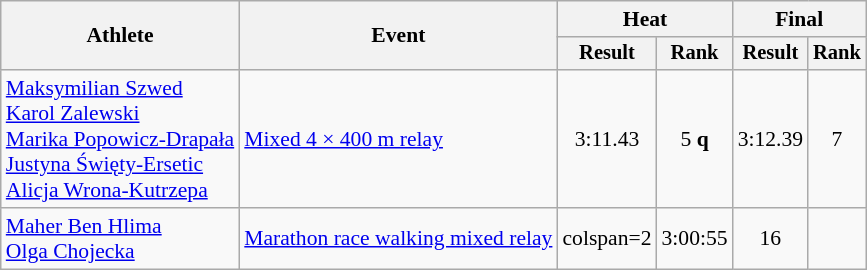<table class="wikitable" style="text-align:center; font-size:90%">
<tr>
<th rowspan=2>Athlete</th>
<th rowspan=2>Event</th>
<th colspan=2>Heat</th>
<th colspan=2>Final</th>
</tr>
<tr style="font-size:95%">
<th>Result</th>
<th>Rank</th>
<th>Result</th>
<th>Rank</th>
</tr>
<tr>
<td align=left><a href='#'>Maksymilian Szwed</a><br><a href='#'>Karol Zalewski</a><br><a href='#'>Marika Popowicz-Drapała</a><br><a href='#'>Justyna Święty-Ersetic</a><br><a href='#'>Alicja Wrona-Kutrzepa</a></td>
<td align=left><a href='#'>Mixed 4 × 400 m relay</a></td>
<td>3:11.43</td>
<td>5 <strong>q</strong></td>
<td>3:12.39</td>
<td>7</td>
</tr>
<tr>
<td align=left><a href='#'>Maher Ben Hlima</a><br><a href='#'>Olga Chojecka</a></td>
<td align=left><a href='#'>Marathon race walking mixed relay</a></td>
<td>colspan=2 </td>
<td>3:00:55</td>
<td>16</td>
</tr>
</table>
